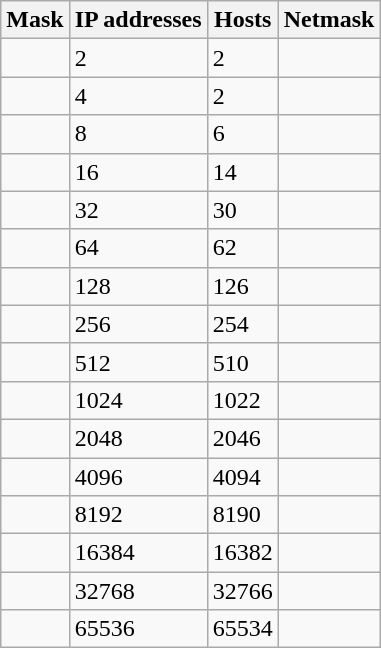<table class="wikitable sortable">
<tr>
<th>Mask</th>
<th>IP addresses</th>
<th>Hosts</th>
<th>Netmask</th>
</tr>
<tr>
<td></td>
<td>2</td>
<td>2</td>
<td></td>
</tr>
<tr>
<td></td>
<td>4</td>
<td>2</td>
<td></td>
</tr>
<tr>
<td></td>
<td>8</td>
<td>6</td>
<td></td>
</tr>
<tr>
<td></td>
<td>16</td>
<td>14</td>
<td></td>
</tr>
<tr>
<td></td>
<td>32</td>
<td>30</td>
<td></td>
</tr>
<tr>
<td></td>
<td>64</td>
<td>62</td>
<td></td>
</tr>
<tr>
<td></td>
<td>128</td>
<td>126</td>
<td></td>
</tr>
<tr>
<td></td>
<td>256</td>
<td>254</td>
<td></td>
</tr>
<tr>
<td></td>
<td>512</td>
<td>510</td>
<td></td>
</tr>
<tr>
<td></td>
<td>1024</td>
<td>1022</td>
<td></td>
</tr>
<tr>
<td></td>
<td>2048</td>
<td>2046</td>
<td></td>
</tr>
<tr>
<td></td>
<td>4096</td>
<td>4094</td>
<td></td>
</tr>
<tr>
<td></td>
<td>8192</td>
<td>8190</td>
<td></td>
</tr>
<tr>
<td></td>
<td>16384</td>
<td>16382</td>
<td></td>
</tr>
<tr>
<td></td>
<td>32768</td>
<td>32766</td>
<td></td>
</tr>
<tr>
<td></td>
<td>65536</td>
<td>65534</td>
<td></td>
</tr>
</table>
